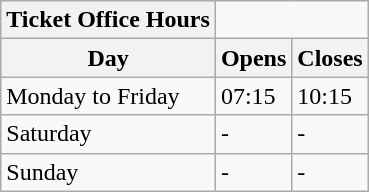<table class="wikitable">
<tr>
<th>Ticket Office Hours</th>
</tr>
<tr>
<th>Day</th>
<th>Opens</th>
<th>Closes</th>
</tr>
<tr>
<td>Monday to Friday</td>
<td>07:15</td>
<td>10:15</td>
</tr>
<tr>
<td>Saturday</td>
<td>-</td>
<td>-</td>
</tr>
<tr>
<td>Sunday</td>
<td>-</td>
<td>-</td>
</tr>
</table>
